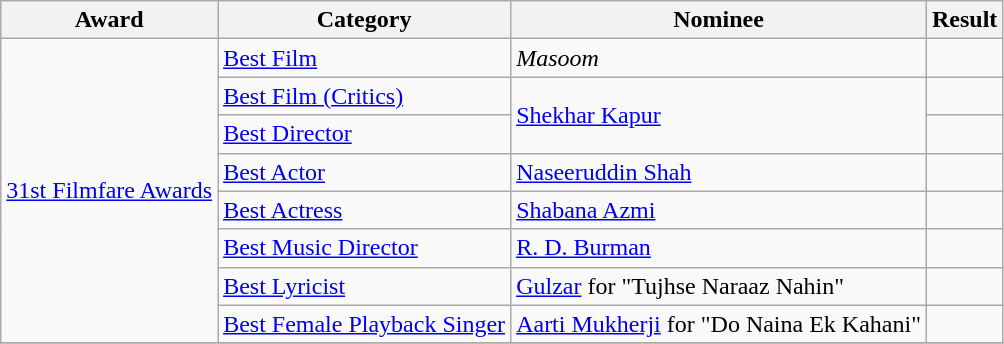<table class="wikitable">
<tr>
<th>Award</th>
<th>Category</th>
<th>Nominee</th>
<th>Result</th>
</tr>
<tr>
<td rowspan="8"><a href='#'>31st Filmfare Awards</a></td>
<td><a href='#'>Best Film</a></td>
<td><em>Masoom</em></td>
<td></td>
</tr>
<tr>
<td><a href='#'>Best Film (Critics)</a></td>
<td rowspan="2"><a href='#'>Shekhar Kapur</a></td>
<td></td>
</tr>
<tr>
<td><a href='#'>Best Director</a></td>
<td></td>
</tr>
<tr>
<td><a href='#'>Best Actor</a></td>
<td><a href='#'>Naseeruddin Shah</a></td>
<td></td>
</tr>
<tr>
<td><a href='#'>Best Actress</a></td>
<td><a href='#'>Shabana Azmi</a></td>
<td></td>
</tr>
<tr>
<td><a href='#'>Best Music Director</a></td>
<td><a href='#'>R. D. Burman</a></td>
<td></td>
</tr>
<tr>
<td><a href='#'>Best Lyricist</a></td>
<td><a href='#'>Gulzar</a> for "Tujhse Naraaz Nahin"</td>
<td></td>
</tr>
<tr>
<td><a href='#'>Best Female Playback Singer</a></td>
<td><a href='#'>Aarti Mukherji</a> for "Do Naina Ek Kahani"</td>
<td></td>
</tr>
<tr>
</tr>
</table>
